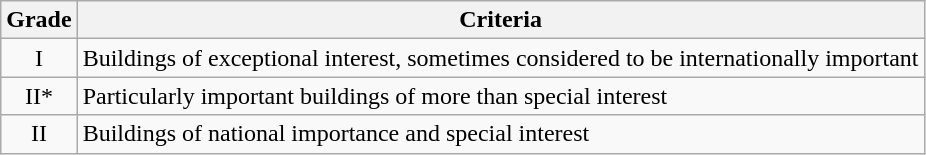<table class="wikitable">
<tr>
<th>Grade</th>
<th>Criteria</th>
</tr>
<tr>
<td align="center" >I</td>
<td>Buildings of exceptional interest, sometimes considered to be internationally important</td>
</tr>
<tr>
<td align="center" >II*</td>
<td>Particularly important buildings of more than special interest</td>
</tr>
<tr>
<td align="center" >II</td>
<td>Buildings of national importance and special interest</td>
</tr>
</table>
